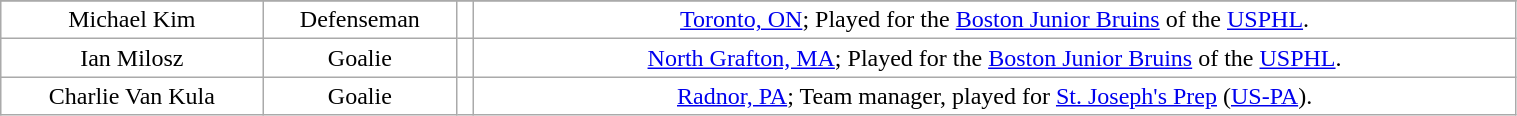<table class="wikitable" width="80%">
<tr align="center">
</tr>
<tr align="center" style="background:white;color:black;" bgcolor=>
<td>Michael Kim</td>
<td>Defenseman</td>
<td></td>
<td><a href='#'>Toronto, ON</a>; Played for the <a href='#'>Boston Junior Bruins</a> of the <a href='#'>USPHL</a>.</td>
</tr>
<tr align="center" style="background:white;color:black;" bgcolor=>
<td>Ian Milosz</td>
<td>Goalie</td>
<td></td>
<td><a href='#'>North Grafton, MA</a>; Played for the <a href='#'>Boston Junior Bruins</a> of the <a href='#'>USPHL</a>.</td>
</tr>
<tr align="center" style="background:white;color:black;" bgcolor=>
<td>Charlie Van Kula</td>
<td>Goalie</td>
<td></td>
<td><a href='#'>Radnor, PA</a>; Team manager, played for <a href='#'>St. Joseph's Prep</a> (<a href='#'>US-PA</a>).</td>
</tr>
</table>
